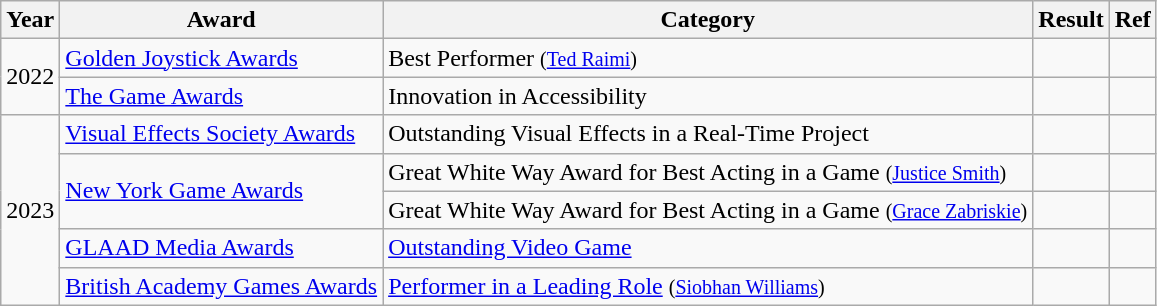<table class="wikitable sortable plainrowheaders">
<tr>
<th>Year</th>
<th>Award</th>
<th>Category</th>
<th>Result</th>
<th>Ref</th>
</tr>
<tr>
<td style="text-align:center;" rowspan="2">2022</td>
<td><a href='#'>Golden Joystick Awards</a></td>
<td>Best Performer <small>(<a href='#'>Ted Raimi</a>)</small></td>
<td></td>
<td style="text-align:center;"></td>
</tr>
<tr>
<td><a href='#'>The Game Awards</a></td>
<td>Innovation in Accessibility</td>
<td></td>
<td style="text-align:center;"></td>
</tr>
<tr>
<td style="text-align:center;" rowspan="5">2023</td>
<td><a href='#'>Visual Effects Society Awards</a></td>
<td>Outstanding Visual Effects in a Real-Time Project</td>
<td></td>
<td align="center"></td>
</tr>
<tr>
<td rowspan="2"><a href='#'>New York Game Awards</a></td>
<td>Great White Way Award for Best Acting in a Game <small>(<a href='#'>Justice Smith</a>)</small></td>
<td></td>
<td align="center"></td>
</tr>
<tr>
<td>Great White Way Award for Best Acting in a Game <small>(<a href='#'>Grace Zabriskie</a>)</small></td>
<td></td>
<td align="center"></td>
</tr>
<tr>
<td><a href='#'>GLAAD Media Awards</a></td>
<td><a href='#'>Outstanding Video Game</a></td>
<td></td>
<td align="center"></td>
</tr>
<tr>
<td><a href='#'>British Academy Games Awards</a></td>
<td><a href='#'>Performer in a Leading Role</a> <small>(<a href='#'>Siobhan Williams</a>)</small></td>
<td></td>
<td align="center"></td>
</tr>
</table>
